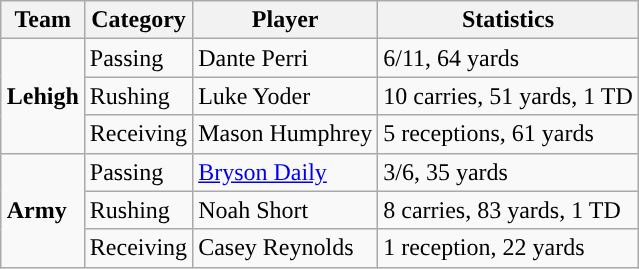<table class="wikitable" style="float: right;">
<tr>
<th>Team</th>
<th>Category</th>
<th>Player</th>
<th>Statistics</th>
</tr>
<tr>
<td rowspan=3><strong>Lehigh</strong></td>
<td>Passing</td>
<td>Dante Perri</td>
<td>6/11, 64 yards</td>
</tr>
<tr>
<td>Rushing</td>
<td>Luke Yoder</td>
<td>10 carries, 51 yards, 1 TD</td>
</tr>
<tr>
<td>Receiving</td>
<td>Mason Humphrey</td>
<td>5 receptions, 61 yards</td>
</tr>
<tr>
<td rowspan=3><strong>Army</strong></td>
<td>Passing</td>
<td><a href='#'>Bryson Daily</a></td>
<td>3/6, 35 yards</td>
</tr>
<tr>
<td>Rushing</td>
<td>Noah Short</td>
<td>8 carries, 83 yards, 1 TD</td>
</tr>
<tr>
<td>Receiving</td>
<td>Casey Reynolds</td>
<td>1 reception, 22 yards</td>
</tr>
</table>
